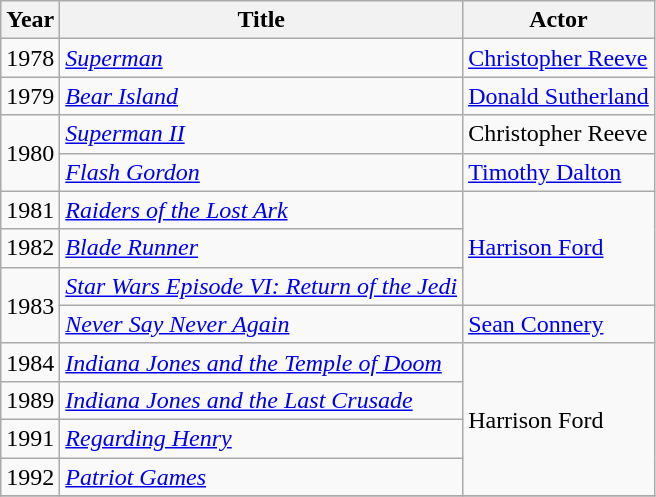<table class="wikitable sortable" border="1">
<tr>
<th>Year</th>
<th>Title</th>
<th>Actor</th>
</tr>
<tr>
<td>1978</td>
<td><em><a href='#'>Superman</a></em></td>
<td><a href='#'>Christopher Reeve</a></td>
</tr>
<tr>
<td>1979</td>
<td><em><a href='#'>Bear Island</a></em></td>
<td><a href='#'>Donald Sutherland</a></td>
</tr>
<tr>
<td rowspan="2">1980</td>
<td><em><a href='#'>Superman II</a></em></td>
<td>Christopher Reeve</td>
</tr>
<tr>
<td><em><a href='#'>Flash Gordon</a></em></td>
<td><a href='#'>Timothy Dalton</a></td>
</tr>
<tr>
<td>1981</td>
<td><em><a href='#'>Raiders of the Lost Ark</a></em></td>
<td rowspan="3"><a href='#'>Harrison Ford</a></td>
</tr>
<tr>
<td>1982</td>
<td><em><a href='#'>Blade Runner</a></em></td>
</tr>
<tr>
<td rowspan="2">1983</td>
<td><em><a href='#'>Star Wars Episode VI: Return of the Jedi</a></em></td>
</tr>
<tr>
<td><em><a href='#'>Never Say Never Again</a></em></td>
<td><a href='#'>Sean Connery</a></td>
</tr>
<tr>
<td>1984</td>
<td><em><a href='#'>Indiana Jones and the Temple of Doom</a></em></td>
<td rowspan="4">Harrison Ford</td>
</tr>
<tr>
<td>1989</td>
<td><em><a href='#'>Indiana Jones and the Last Crusade</a></em></td>
</tr>
<tr>
<td>1991</td>
<td><em><a href='#'>Regarding Henry</a></em></td>
</tr>
<tr>
<td>1992</td>
<td><em><a href='#'>Patriot Games</a></em></td>
</tr>
<tr>
</tr>
</table>
